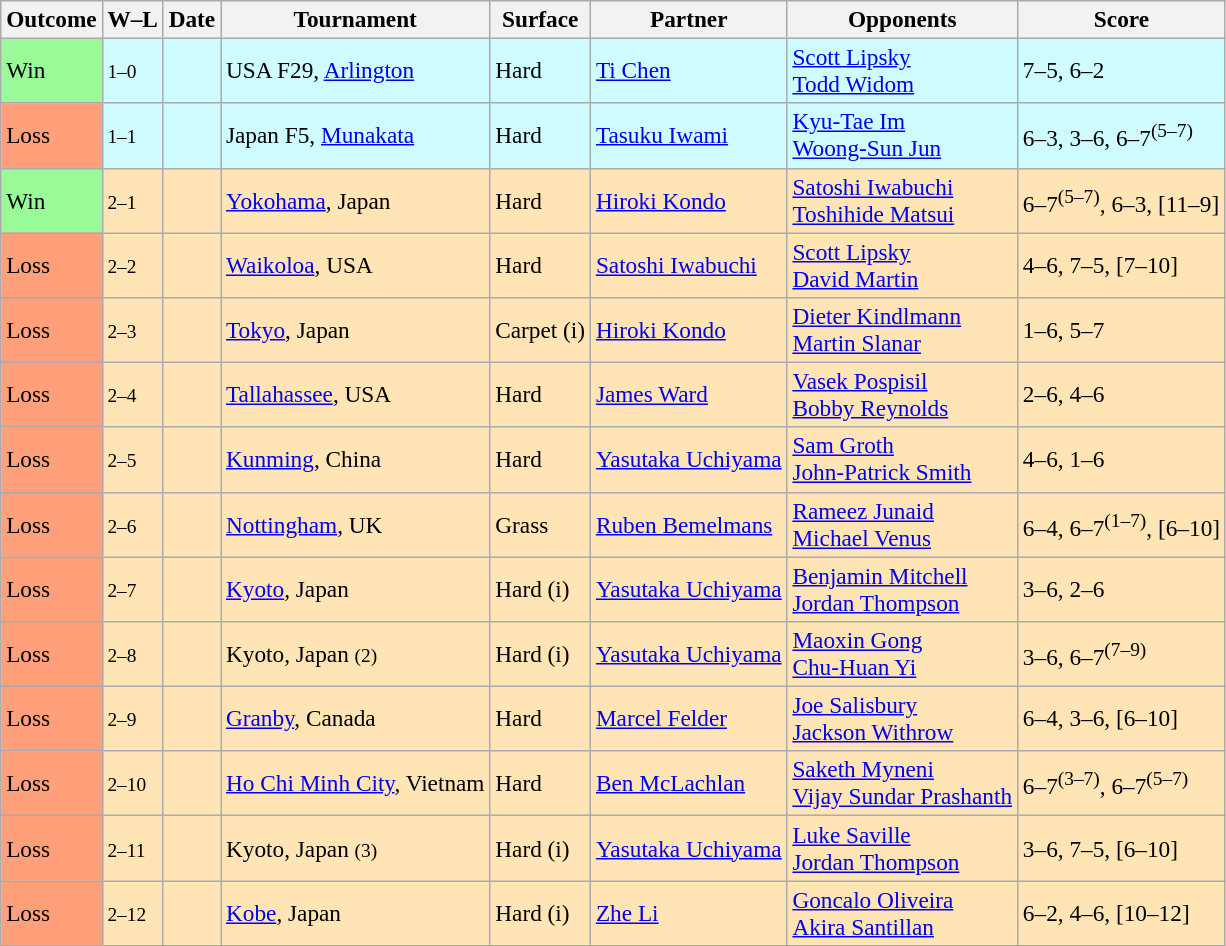<table class="wikitable sortable" style="font-size:97%">
<tr>
<th>Outcome</th>
<th>W–L</th>
<th>Date</th>
<th>Tournament</th>
<th>Surface</th>
<th>Partner</th>
<th>Opponents</th>
<th class="unsortable">Score</th>
</tr>
<tr bgcolor="#cffcff">
<td bgcolor="98FB98">Win</td>
<td><small>1–0</small></td>
<td></td>
<td>USA F29, <a href='#'>Arlington</a></td>
<td>Hard</td>
<td> <a href='#'>Ti Chen</a></td>
<td> <a href='#'>Scott Lipsky</a><br> <a href='#'>Todd Widom</a></td>
<td>7–5, 6–2</td>
</tr>
<tr bgcolor="#cffcff">
<td bgcolor="FFA07A">Loss</td>
<td><small>1–1</small></td>
<td></td>
<td>Japan F5, <a href='#'>Munakata</a></td>
<td>Hard</td>
<td> <a href='#'>Tasuku Iwami</a></td>
<td> <a href='#'>Kyu-Tae Im</a><br> <a href='#'>Woong-Sun Jun</a></td>
<td>6–3, 3–6, 6–7<sup>(5–7)</sup></td>
</tr>
<tr bgcolor="moccasin">
<td bgcolor="98FB98">Win</td>
<td><small>2–1</small></td>
<td></td>
<td><a href='#'>Yokohama</a>, Japan</td>
<td>Hard</td>
<td> <a href='#'>Hiroki Kondo</a></td>
<td> <a href='#'>Satoshi Iwabuchi</a><br> <a href='#'>Toshihide Matsui</a></td>
<td>6–7<sup>(5–7)</sup>, 6–3, [11–9]</td>
</tr>
<tr bgcolor="moccasin">
<td bgcolor="FFA07A">Loss</td>
<td><small>2–2</small></td>
<td></td>
<td><a href='#'>Waikoloa</a>, USA</td>
<td>Hard</td>
<td> <a href='#'>Satoshi Iwabuchi</a></td>
<td> <a href='#'>Scott Lipsky</a><br> <a href='#'>David Martin</a></td>
<td>4–6, 7–5, [7–10]</td>
</tr>
<tr bgcolor="moccasin">
<td bgcolor="FFA07A">Loss</td>
<td><small>2–3</small></td>
<td></td>
<td><a href='#'>Tokyo</a>, Japan</td>
<td>Carpet (i)</td>
<td> <a href='#'>Hiroki Kondo</a></td>
<td> <a href='#'>Dieter Kindlmann</a><br> <a href='#'>Martin Slanar</a></td>
<td>1–6, 5–7</td>
</tr>
<tr bgcolor="moccasin">
<td bgcolor="FFA07A">Loss</td>
<td><small>2–4</small></td>
<td><a href='#'></a></td>
<td><a href='#'>Tallahassee</a>, USA</td>
<td>Hard</td>
<td> <a href='#'>James Ward</a></td>
<td> <a href='#'>Vasek Pospisil</a><br> <a href='#'>Bobby Reynolds</a></td>
<td>2–6, 4–6</td>
</tr>
<tr bgcolor="moccasin">
<td bgcolor="FFA07A">Loss</td>
<td><small>2–5</small></td>
<td><a href='#'></a></td>
<td><a href='#'>Kunming</a>, China</td>
<td>Hard</td>
<td> <a href='#'>Yasutaka Uchiyama</a></td>
<td> <a href='#'>Sam Groth</a><br> <a href='#'>John-Patrick Smith</a></td>
<td>4–6, 1–6</td>
</tr>
<tr bgcolor="moccasin">
<td bgcolor="FFA07A">Loss</td>
<td><small>2–6</small></td>
<td><a href='#'></a></td>
<td><a href='#'>Nottingham</a>, UK</td>
<td>Grass</td>
<td> <a href='#'>Ruben Bemelmans</a></td>
<td> <a href='#'>Rameez Junaid</a><br> <a href='#'>Michael Venus</a></td>
<td>6–4, 6–7<sup>(1–7)</sup>, [6–10]</td>
</tr>
<tr bgcolor="moccasin">
<td bgcolor="FFA07A">Loss</td>
<td><small>2–7</small></td>
<td><a href='#'></a></td>
<td><a href='#'>Kyoto</a>, Japan</td>
<td>Hard (i)</td>
<td> <a href='#'>Yasutaka Uchiyama</a></td>
<td> <a href='#'>Benjamin Mitchell</a><br> <a href='#'>Jordan Thompson</a></td>
<td>3–6, 2–6</td>
</tr>
<tr bgcolor="moccasin">
<td bgcolor="FFA07A">Loss</td>
<td><small>2–8</small></td>
<td><a href='#'></a></td>
<td>Kyoto, Japan <small>(2)</small></td>
<td>Hard (i)</td>
<td> <a href='#'>Yasutaka Uchiyama</a></td>
<td> <a href='#'>Maoxin Gong</a><br> <a href='#'>Chu-Huan Yi</a></td>
<td>3–6, 6–7<sup>(7–9)</sup></td>
</tr>
<tr bgcolor="moccasin">
<td bgcolor="FFA07A">Loss</td>
<td><small>2–9</small></td>
<td><a href='#'></a></td>
<td><a href='#'>Granby</a>, Canada</td>
<td>Hard</td>
<td> <a href='#'>Marcel Felder</a></td>
<td> <a href='#'>Joe Salisbury</a><br> <a href='#'>Jackson Withrow</a></td>
<td>6–4, 3–6, [6–10]</td>
</tr>
<tr bgcolor="moccasin">
<td bgcolor="FFA07A">Loss</td>
<td><small>2–10</small></td>
<td><a href='#'></a></td>
<td><a href='#'>Ho Chi Minh City</a>, Vietnam</td>
<td>Hard</td>
<td> <a href='#'>Ben McLachlan</a></td>
<td> <a href='#'>Saketh Myneni</a><br> <a href='#'>Vijay Sundar Prashanth</a></td>
<td>6–7<sup>(3–7)</sup>, 6–7<sup>(5–7)</sup></td>
</tr>
<tr bgcolor="moccasin">
<td bgcolor="FFA07A">Loss</td>
<td><small>2–11</small></td>
<td><a href='#'></a></td>
<td>Kyoto, Japan <small>(3)</small></td>
<td>Hard (i)</td>
<td> <a href='#'>Yasutaka Uchiyama</a></td>
<td> <a href='#'>Luke Saville</a><br> <a href='#'>Jordan Thompson</a></td>
<td>3–6, 7–5, [6–10]</td>
</tr>
<tr bgcolor="moccasin">
<td bgcolor="FFA07A">Loss</td>
<td><small>2–12</small></td>
<td><a href='#'></a></td>
<td><a href='#'>Kobe</a>, Japan</td>
<td>Hard (i)</td>
<td> <a href='#'>Zhe Li</a></td>
<td> <a href='#'>Goncalo Oliveira</a><br> <a href='#'>Akira Santillan</a></td>
<td>6–2, 4–6, [10–12]</td>
</tr>
</table>
